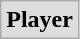<table class="wikitable">
<tr style="text-align:center; background:#ddd;">
<td><strong>Player</strong></td>
</tr>
</table>
